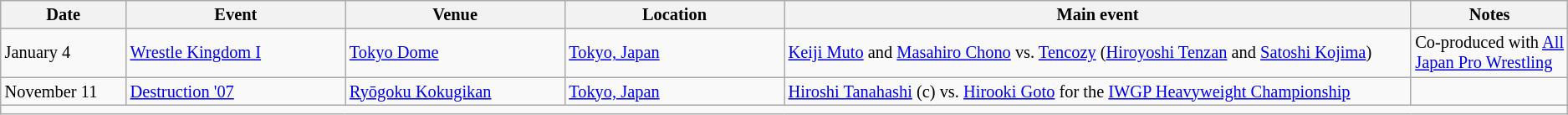<table class="sortable wikitable succession-box" style="font-size:85%;">
<tr>
<th width=8%>Date</th>
<th width=14%>Event</th>
<th width=14%>Venue</th>
<th width=14%>Location</th>
<th width=40%>Main event</th>
<th width=14%>Notes</th>
</tr>
<tr>
<td>January 4</td>
<td><a href='#'>Wrestle Kingdom I</a></td>
<td><a href='#'>Tokyo Dome</a></td>
<td><a href='#'>Tokyo, Japan</a></td>
<td><a href='#'>Keiji Muto</a> and <a href='#'>Masahiro Chono</a> vs. <a href='#'>Tencozy</a> (<a href='#'>Hiroyoshi Tenzan</a> and <a href='#'>Satoshi Kojima</a>)</td>
<td>Co-produced with <a href='#'>All Japan Pro Wrestling</a></td>
</tr>
<tr>
<td>November 11</td>
<td><a href='#'>Destruction '07</a></td>
<td><a href='#'>Ryōgoku Kokugikan</a></td>
<td><a href='#'>Tokyo, Japan</a></td>
<td><a href='#'>Hiroshi Tanahashi</a> (c) vs. <a href='#'>Hirooki Goto</a> for the <a href='#'>IWGP Heavyweight Championship</a></td>
<td></td>
</tr>
<tr>
<td colspan=6></td>
</tr>
</table>
